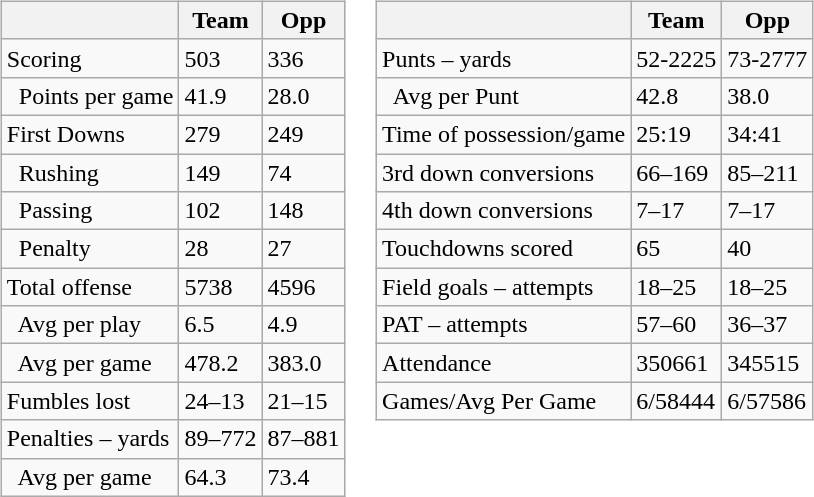<table>
<tr>
<td valign="top"><br><table class="wikitable" style="white-space:nowrap;">
<tr>
<th></th>
<th>Team</th>
<th>Opp</th>
</tr>
<tr>
<td>Scoring</td>
<td>503</td>
<td>336</td>
</tr>
<tr>
<td>  Points per game</td>
<td>41.9</td>
<td>28.0</td>
</tr>
<tr>
<td>First Downs</td>
<td>279</td>
<td>249</td>
</tr>
<tr>
<td>  Rushing</td>
<td>149</td>
<td>74</td>
</tr>
<tr>
<td>  Passing</td>
<td>102</td>
<td>148</td>
</tr>
<tr>
<td>  Penalty</td>
<td>28</td>
<td>27</td>
</tr>
<tr>
<td>Total offense</td>
<td>5738</td>
<td>4596</td>
</tr>
<tr>
<td>  Avg per play</td>
<td>6.5</td>
<td>4.9</td>
</tr>
<tr>
<td>  Avg per game</td>
<td>478.2</td>
<td>383.0</td>
</tr>
<tr>
<td>Fumbles lost</td>
<td>24–13</td>
<td>21–15</td>
</tr>
<tr>
<td>Penalties – yards</td>
<td>89–772</td>
<td>87–881</td>
</tr>
<tr>
<td>  Avg per game</td>
<td>64.3</td>
<td>73.4</td>
</tr>
</table>
</td>
<td valign="top"><br><table class="wikitable" style="white-space:nowrap;">
<tr>
<th></th>
<th>Team</th>
<th>Opp</th>
</tr>
<tr>
<td>Punts – yards</td>
<td>52-2225</td>
<td>73-2777</td>
</tr>
<tr>
<td>  Avg per Punt</td>
<td>42.8</td>
<td>38.0</td>
</tr>
<tr>
<td>Time of possession/game</td>
<td>25:19</td>
<td>34:41</td>
</tr>
<tr>
<td>3rd down conversions</td>
<td>66–169</td>
<td>85–211</td>
</tr>
<tr>
<td>4th down conversions</td>
<td>7–17</td>
<td>7–17</td>
</tr>
<tr>
<td>Touchdowns scored</td>
<td>65</td>
<td>40</td>
</tr>
<tr>
<td>Field goals – attempts</td>
<td>18–25</td>
<td>18–25</td>
</tr>
<tr>
<td>PAT – attempts</td>
<td>57–60</td>
<td>36–37</td>
</tr>
<tr>
<td>Attendance</td>
<td>350661</td>
<td>345515</td>
</tr>
<tr>
<td>Games/Avg Per Game</td>
<td>6/58444</td>
<td>6/57586</td>
</tr>
</table>
</td>
</tr>
</table>
